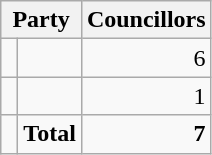<table class="wikitable">
<tr>
<th colspan="2">Party</th>
<th>Councillors</th>
</tr>
<tr>
<td> </td>
<td></td>
<td align=right>6</td>
</tr>
<tr>
<td> </td>
<td></td>
<td align=right>1</td>
</tr>
<tr>
<td></td>
<td><strong>Total</strong></td>
<td align=right><strong>7</strong></td>
</tr>
</table>
